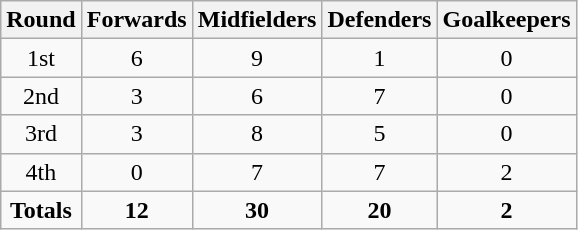<table class="wikitable sortable" style="text-align: center">
<tr>
<th>Round</th>
<th>Forwards</th>
<th>Midfielders</th>
<th>Defenders</th>
<th>Goalkeepers</th>
</tr>
<tr>
<td>1st</td>
<td>6</td>
<td>9</td>
<td>1</td>
<td>0</td>
</tr>
<tr>
<td>2nd</td>
<td>3</td>
<td>6</td>
<td>7</td>
<td>0</td>
</tr>
<tr>
<td>3rd</td>
<td>3</td>
<td>8</td>
<td>5</td>
<td>0</td>
</tr>
<tr>
<td>4th</td>
<td>0</td>
<td>7</td>
<td>7</td>
<td>2</td>
</tr>
<tr class="sortbottom">
<td><strong>Totals</strong></td>
<td><strong>12</strong></td>
<td><strong>30</strong></td>
<td><strong>20</strong></td>
<td><strong>2</strong></td>
</tr>
</table>
